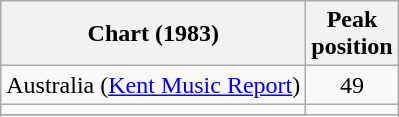<table class="wikitable sortable">
<tr>
<th>Chart (1983)</th>
<th>Peak<br>position</th>
</tr>
<tr>
<td>Australia (<a href='#'>Kent Music Report</a>)</td>
<td style="text-align:center;">49</td>
</tr>
<tr>
<td></td>
</tr>
<tr>
</tr>
<tr>
</tr>
<tr>
</tr>
<tr>
</tr>
<tr>
</tr>
</table>
